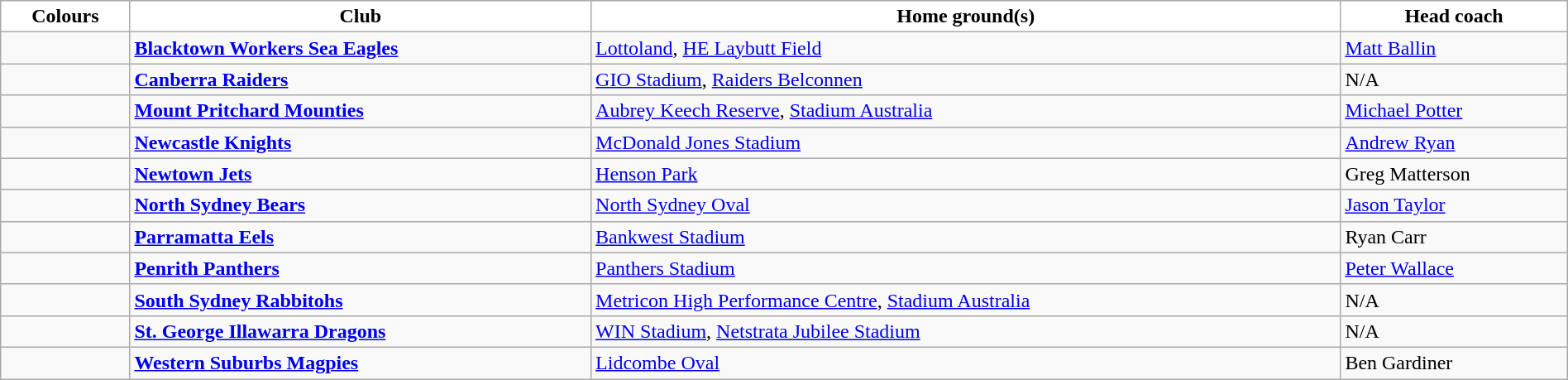<table class="wikitable" style="width:100%; text-align:left">
<tr>
<th style="background:white">Colours</th>
<th style="background:white">Club</th>
<th style="background:white">Home ground(s)</th>
<th style="background:white">Head coach</th>
</tr>
<tr>
<td></td>
<td><a href='#'><strong>Blacktown Workers Sea Eagles</strong></a></td>
<td><a href='#'>Lottoland</a>, <a href='#'>HE Laybutt Field</a></td>
<td><a href='#'>Matt Ballin</a></td>
</tr>
<tr>
<td></td>
<td><strong><a href='#'>Canberra Raiders</a></strong></td>
<td><a href='#'>GIO Stadium</a>, <a href='#'>Raiders Belconnen</a></td>
<td>N/A</td>
</tr>
<tr>
<td></td>
<td><strong><a href='#'>Mount Pritchard Mounties</a></strong></td>
<td><a href='#'>Aubrey Keech Reserve</a>, <a href='#'>Stadium Australia</a></td>
<td><a href='#'>Michael Potter</a></td>
</tr>
<tr>
<td></td>
<td><strong><a href='#'>Newcastle Knights</a></strong></td>
<td><a href='#'>McDonald Jones Stadium</a></td>
<td><a href='#'>Andrew Ryan</a></td>
</tr>
<tr>
<td></td>
<td><strong><a href='#'>Newtown Jets</a></strong></td>
<td><a href='#'>Henson Park</a></td>
<td>Greg Matterson</td>
</tr>
<tr>
<td></td>
<td><strong><a href='#'>North Sydney Bears</a></strong></td>
<td><a href='#'>North Sydney Oval</a></td>
<td><a href='#'>Jason Taylor</a></td>
</tr>
<tr>
<td></td>
<td><strong><a href='#'>Parramatta Eels</a></strong></td>
<td><a href='#'>Bankwest Stadium</a></td>
<td>Ryan Carr</td>
</tr>
<tr>
<td></td>
<td><strong><a href='#'>Penrith Panthers</a></strong></td>
<td><a href='#'>Panthers Stadium</a></td>
<td><a href='#'>Peter Wallace</a></td>
</tr>
<tr>
<td></td>
<td><strong><a href='#'>South Sydney Rabbitohs</a></strong></td>
<td><a href='#'>Metricon High Performance Centre</a>, <a href='#'>Stadium Australia</a></td>
<td>N/A</td>
</tr>
<tr>
<td></td>
<td><strong><a href='#'>St. George Illawarra Dragons</a></strong></td>
<td><a href='#'>WIN Stadium</a>, <a href='#'>Netstrata Jubilee Stadium</a></td>
<td>N/A</td>
</tr>
<tr>
<td></td>
<td><strong><a href='#'>Western Suburbs Magpies</a></strong></td>
<td><a href='#'>Lidcombe Oval</a></td>
<td>Ben Gardiner</td>
</tr>
</table>
